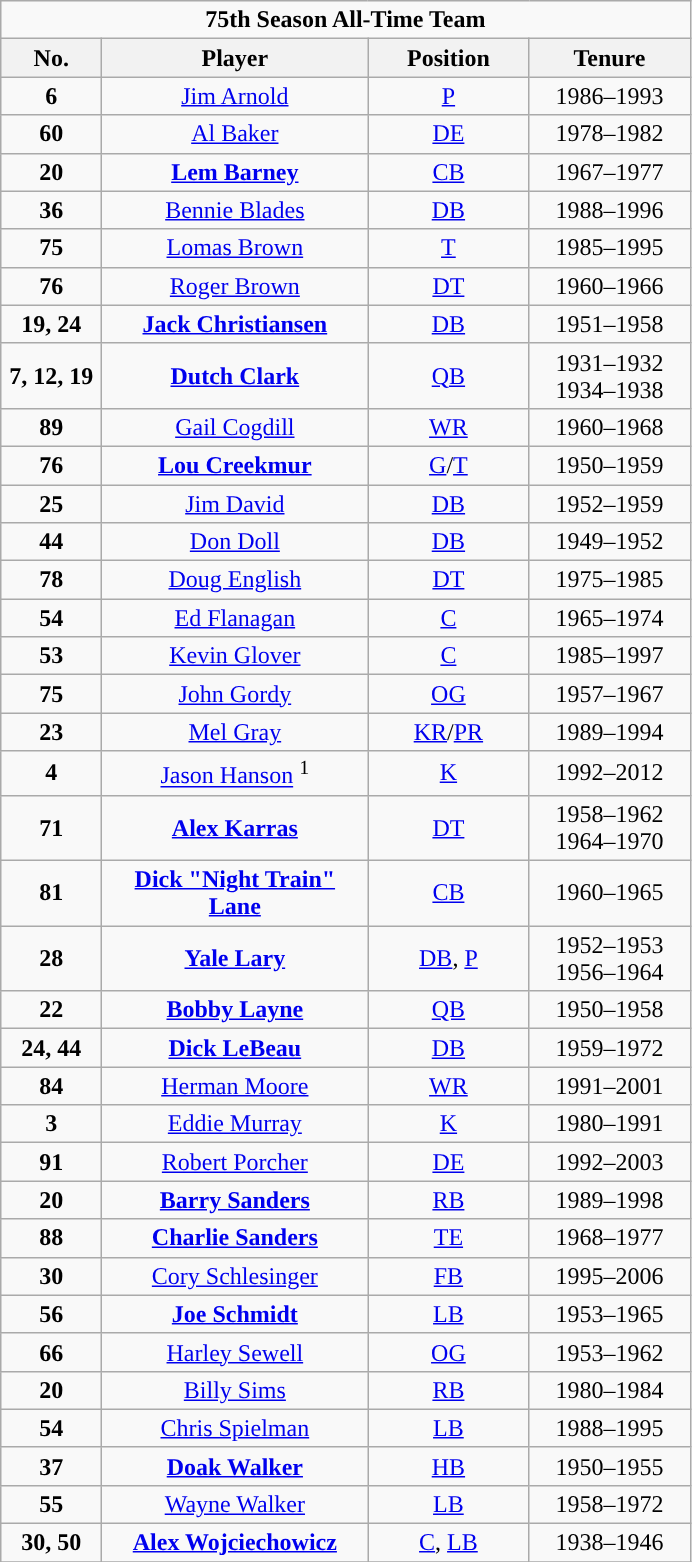<table class="wikitable sortable" style="text-align:center">
<tr>
<td colspan="5"><strong>75th Season All-Time Team</strong></td>
</tr>
<tr>
<th width=60px>No.</th>
<th width=170px>Player</th>
<th width=100px>Position</th>
<th width=100px>Tenure</th>
</tr>
<tr>
<td><strong>6</strong></td>
<td><a href='#'>Jim Arnold</a></td>
<td><a href='#'>P</a></td>
<td>1986–1993</td>
</tr>
<tr>
<td><strong>60</strong></td>
<td><a href='#'>Al Baker</a></td>
<td><a href='#'>DE</a></td>
<td>1978–1982</td>
</tr>
<tr>
<td><strong>20</strong></td>
<td><strong><a href='#'>Lem Barney</a></strong></td>
<td><a href='#'>CB</a></td>
<td>1967–1977</td>
</tr>
<tr>
<td><strong>36</strong></td>
<td><a href='#'>Bennie Blades</a></td>
<td><a href='#'>DB</a></td>
<td>1988–1996</td>
</tr>
<tr>
<td><strong>75</strong></td>
<td><a href='#'>Lomas Brown</a></td>
<td><a href='#'>T</a></td>
<td>1985–1995</td>
</tr>
<tr>
<td><strong>76</strong></td>
<td><a href='#'>Roger Brown</a></td>
<td><a href='#'>DT</a></td>
<td>1960–1966</td>
</tr>
<tr>
<td><strong>19, 24</strong></td>
<td><strong><a href='#'>Jack Christiansen</a></strong></td>
<td><a href='#'>DB</a></td>
<td>1951–1958</td>
</tr>
<tr>
<td><strong>7, 12, 19</strong></td>
<td><strong><a href='#'>Dutch Clark</a></strong></td>
<td><a href='#'>QB</a></td>
<td>1931–1932 <br>1934–1938</td>
</tr>
<tr>
<td><strong>89</strong></td>
<td><a href='#'>Gail Cogdill</a></td>
<td><a href='#'>WR</a></td>
<td>1960–1968</td>
</tr>
<tr>
<td><strong>76</strong></td>
<td><strong><a href='#'>Lou Creekmur</a></strong></td>
<td><a href='#'>G</a>/<a href='#'>T</a></td>
<td>1950–1959</td>
</tr>
<tr>
<td><strong>25</strong></td>
<td><a href='#'>Jim David</a></td>
<td><a href='#'>DB</a></td>
<td>1952–1959</td>
</tr>
<tr>
<td><strong>44</strong></td>
<td><a href='#'>Don Doll</a></td>
<td><a href='#'>DB</a></td>
<td>1949–1952</td>
</tr>
<tr>
<td><strong>78</strong></td>
<td><a href='#'>Doug English</a></td>
<td><a href='#'>DT</a></td>
<td>1975–1985</td>
</tr>
<tr>
<td><strong>54</strong></td>
<td><a href='#'>Ed Flanagan</a></td>
<td><a href='#'>C</a></td>
<td>1965–1974</td>
</tr>
<tr>
<td><strong>53</strong></td>
<td><a href='#'>Kevin Glover</a></td>
<td><a href='#'>C</a></td>
<td>1985–1997</td>
</tr>
<tr>
<td><strong>75</strong></td>
<td><a href='#'>John Gordy</a></td>
<td><a href='#'>OG</a></td>
<td>1957–1967</td>
</tr>
<tr>
<td><strong>23</strong></td>
<td><a href='#'>Mel Gray</a></td>
<td><a href='#'>KR</a>/<a href='#'>PR</a></td>
<td>1989–1994</td>
</tr>
<tr>
<td><strong>4</strong></td>
<td><a href='#'>Jason Hanson</a> <sup>1</sup></td>
<td><a href='#'>K</a></td>
<td>1992–2012</td>
</tr>
<tr>
<td><strong>71</strong></td>
<td><strong><a href='#'>Alex Karras</a></strong></td>
<td><a href='#'>DT</a></td>
<td>1958–1962 <br>1964–1970</td>
</tr>
<tr>
<td><strong>81</strong></td>
<td><strong><a href='#'>Dick "Night Train" Lane</a></strong></td>
<td><a href='#'>CB</a></td>
<td>1960–1965</td>
</tr>
<tr>
<td><strong>28</strong></td>
<td><strong><a href='#'>Yale Lary</a></strong></td>
<td><a href='#'>DB</a>, <a href='#'>P</a></td>
<td>1952–1953<br>1956–1964</td>
</tr>
<tr>
<td><strong>22</strong></td>
<td><strong><a href='#'>Bobby Layne</a></strong></td>
<td><a href='#'>QB</a></td>
<td>1950–1958</td>
</tr>
<tr>
<td><strong>24, 44</strong></td>
<td><strong><a href='#'>Dick LeBeau</a></strong></td>
<td><a href='#'>DB</a></td>
<td>1959–1972</td>
</tr>
<tr>
<td><strong>84</strong></td>
<td><a href='#'>Herman Moore</a></td>
<td><a href='#'>WR</a></td>
<td>1991–2001</td>
</tr>
<tr>
<td><strong>3</strong></td>
<td><a href='#'>Eddie Murray</a></td>
<td><a href='#'>K</a></td>
<td>1980–1991</td>
</tr>
<tr>
<td><strong>91</strong></td>
<td><a href='#'>Robert Porcher</a></td>
<td><a href='#'>DE</a></td>
<td>1992–2003</td>
</tr>
<tr>
<td><strong>20</strong></td>
<td><strong><a href='#'>Barry Sanders</a></strong></td>
<td><a href='#'>RB</a></td>
<td>1989–1998</td>
</tr>
<tr>
<td><strong>88</strong></td>
<td><strong><a href='#'>Charlie Sanders</a></strong></td>
<td><a href='#'>TE</a></td>
<td>1968–1977</td>
</tr>
<tr>
<td><strong>30</strong></td>
<td><a href='#'>Cory Schlesinger</a></td>
<td><a href='#'>FB</a></td>
<td>1995–2006</td>
</tr>
<tr>
<td><strong>56</strong></td>
<td><strong><a href='#'>Joe Schmidt</a></strong></td>
<td><a href='#'>LB</a></td>
<td>1953–1965</td>
</tr>
<tr>
<td><strong>66</strong></td>
<td><a href='#'>Harley Sewell</a></td>
<td><a href='#'>OG</a></td>
<td>1953–1962</td>
</tr>
<tr>
<td><strong>20</strong></td>
<td><a href='#'>Billy Sims</a></td>
<td><a href='#'>RB</a></td>
<td>1980–1984</td>
</tr>
<tr>
<td><strong>54</strong></td>
<td><a href='#'>Chris Spielman</a></td>
<td><a href='#'>LB</a></td>
<td>1988–1995</td>
</tr>
<tr>
<td><strong>37</strong></td>
<td><strong><a href='#'>Doak Walker</a></strong></td>
<td><a href='#'>HB</a></td>
<td>1950–1955</td>
</tr>
<tr>
<td><strong>55</strong></td>
<td><a href='#'>Wayne Walker</a></td>
<td><a href='#'>LB</a></td>
<td>1958–1972</td>
</tr>
<tr>
<td><strong>30, 50</strong></td>
<td><strong><a href='#'>Alex Wojciechowicz</a></strong></td>
<td><a href='#'>C</a>, <a href='#'>LB</a></td>
<td>1938–1946</td>
</tr>
<tr>
</tr>
</table>
